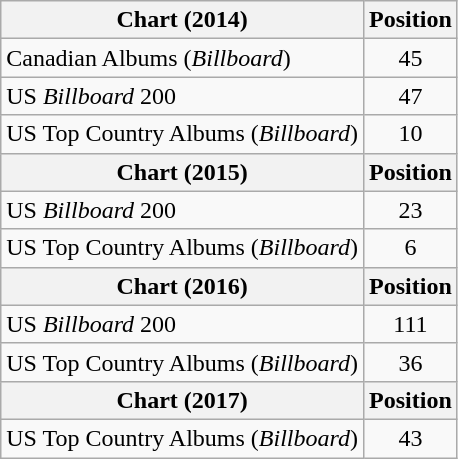<table class="wikitable">
<tr>
<th>Chart (2014)</th>
<th>Position</th>
</tr>
<tr>
<td>Canadian Albums (<em>Billboard</em>)</td>
<td style="text-align:center;">45</td>
</tr>
<tr>
<td>US <em>Billboard</em> 200</td>
<td style="text-align:center;">47</td>
</tr>
<tr>
<td>US Top Country Albums (<em>Billboard</em>)</td>
<td style="text-align:center;">10</td>
</tr>
<tr>
<th>Chart (2015)</th>
<th>Position</th>
</tr>
<tr>
<td>US <em>Billboard</em> 200</td>
<td style="text-align:center;">23</td>
</tr>
<tr>
<td>US Top Country Albums (<em>Billboard</em>)</td>
<td style="text-align:center;">6</td>
</tr>
<tr>
<th>Chart (2016)</th>
<th>Position</th>
</tr>
<tr>
<td>US <em>Billboard</em> 200</td>
<td style="text-align:center;">111</td>
</tr>
<tr>
<td>US Top Country Albums (<em>Billboard</em>)</td>
<td style="text-align:center;">36</td>
</tr>
<tr>
<th>Chart (2017)</th>
<th>Position</th>
</tr>
<tr>
<td>US Top Country Albums (<em>Billboard</em>)</td>
<td style="text-align:center;">43</td>
</tr>
</table>
